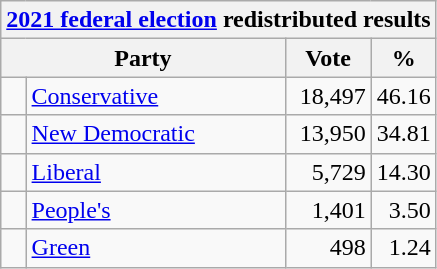<table class="wikitable">
<tr>
<th colspan="4"><a href='#'>2021 federal election</a> redistributed results</th>
</tr>
<tr>
<th bgcolor="#DDDDFF" width="130px" colspan="2">Party</th>
<th bgcolor="#DDDDFF" width="50px">Vote</th>
<th bgcolor="#DDDDFF" width="30px">%</th>
</tr>
<tr>
<td> </td>
<td><a href='#'>Conservative</a></td>
<td align=right>18,497</td>
<td align=right>46.16</td>
</tr>
<tr>
<td> </td>
<td><a href='#'>New Democratic</a></td>
<td align=right>13,950</td>
<td align=right>34.81</td>
</tr>
<tr>
<td> </td>
<td><a href='#'>Liberal</a></td>
<td align=right>5,729</td>
<td align=right>14.30</td>
</tr>
<tr>
<td> </td>
<td><a href='#'>People's</a></td>
<td align=right>1,401</td>
<td align=right>3.50</td>
</tr>
<tr>
<td> </td>
<td><a href='#'>Green</a></td>
<td align=right>498</td>
<td align=right>1.24</td>
</tr>
</table>
